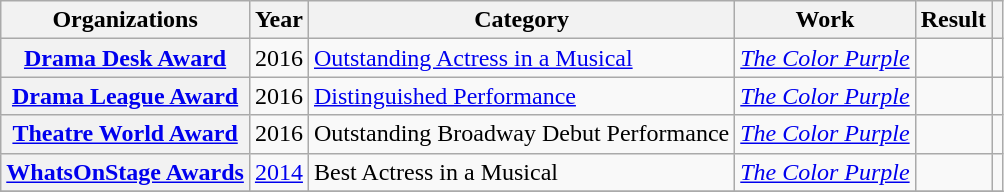<table class= "wikitable plainrowheaders sortable">
<tr>
<th scope="col">Organizations</th>
<th scope="col">Year</th>
<th scope="col">Category</th>
<th scope="col">Work</th>
<th scope="col">Result</th>
<th scope="col" class="unsortable"></th>
</tr>
<tr>
<th scope="row" rowspan="1"><a href='#'>Drama Desk Award</a></th>
<td style="text-align:center;">2016</td>
<td><a href='#'>Outstanding Actress in a Musical</a></td>
<td><em><a href='#'>The Color Purple</a></em></td>
<td></td>
<td style="text-align:center;"></td>
</tr>
<tr>
<th scope="row" rowspan="1"><a href='#'>Drama League Award</a></th>
<td style="text-align:center;">2016</td>
<td><a href='#'>Distinguished Performance</a></td>
<td><em><a href='#'>The Color Purple</a></em></td>
<td></td>
<td style="text-align:center;"></td>
</tr>
<tr>
<th scope="row" rowspan="1"><a href='#'>Theatre World Award</a></th>
<td style="text-align:center;">2016</td>
<td>Outstanding Broadway Debut Performance</td>
<td><em><a href='#'>The Color Purple</a></em></td>
<td></td>
<td style="text-align:center;"></td>
</tr>
<tr>
<th scope="row" rowspan="1"><a href='#'>WhatsOnStage Awards</a></th>
<td style="text-align:center;"><a href='#'>2014</a></td>
<td>Best Actress in a Musical</td>
<td><em><a href='#'>The Color Purple</a></em></td>
<td></td>
<td style="text-align:center;"></td>
</tr>
<tr>
</tr>
</table>
